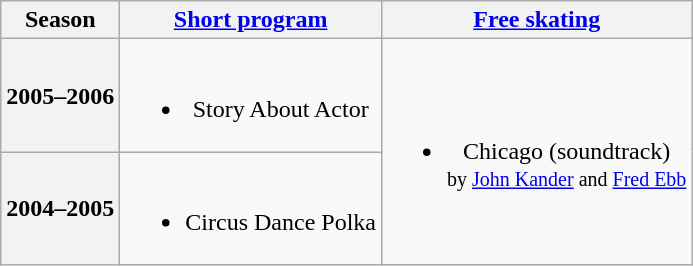<table class="wikitable" style="text-align:center">
<tr>
<th>Season</th>
<th><a href='#'>Short program</a></th>
<th><a href='#'>Free skating</a></th>
</tr>
<tr>
<th>2005–2006 <br> </th>
<td><br><ul><li>Story About Actor</li></ul></td>
<td rowspan=2><br><ul><li>Chicago (soundtrack) <br><small> by <a href='#'>John Kander</a> and <a href='#'>Fred Ebb</a> </small></li></ul></td>
</tr>
<tr>
<th>2004–2005 <br> </th>
<td><br><ul><li>Circus Dance Polka</li></ul></td>
</tr>
</table>
